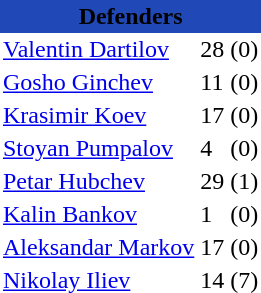<table class="toccolours" border="0" cellpadding="2" cellspacing="0" align="left" style="margin:0.5em;">
<tr>
<th colspan="4" align="center" bgcolor="#2049B7"><span>Defenders</span></th>
</tr>
<tr>
<td> <a href='#'>Valentin Dartilov</a></td>
<td>28</td>
<td>(0)</td>
</tr>
<tr>
<td> <a href='#'>Gosho Ginchev</a></td>
<td>11</td>
<td>(0)</td>
</tr>
<tr>
<td> <a href='#'>Krasimir Koev</a></td>
<td>17</td>
<td>(0)</td>
</tr>
<tr>
<td> <a href='#'>Stoyan Pumpalov</a></td>
<td>4</td>
<td>(0)</td>
</tr>
<tr>
<td> <a href='#'>Petar Hubchev</a></td>
<td>29</td>
<td>(1)</td>
</tr>
<tr>
<td> <a href='#'>Kalin Bankov</a></td>
<td>1</td>
<td>(0)</td>
</tr>
<tr>
<td> <a href='#'>Aleksandar Markov</a></td>
<td>17</td>
<td>(0)</td>
</tr>
<tr>
<td> <a href='#'>Nikolay Iliev</a></td>
<td>14</td>
<td>(7)</td>
</tr>
<tr>
</tr>
</table>
